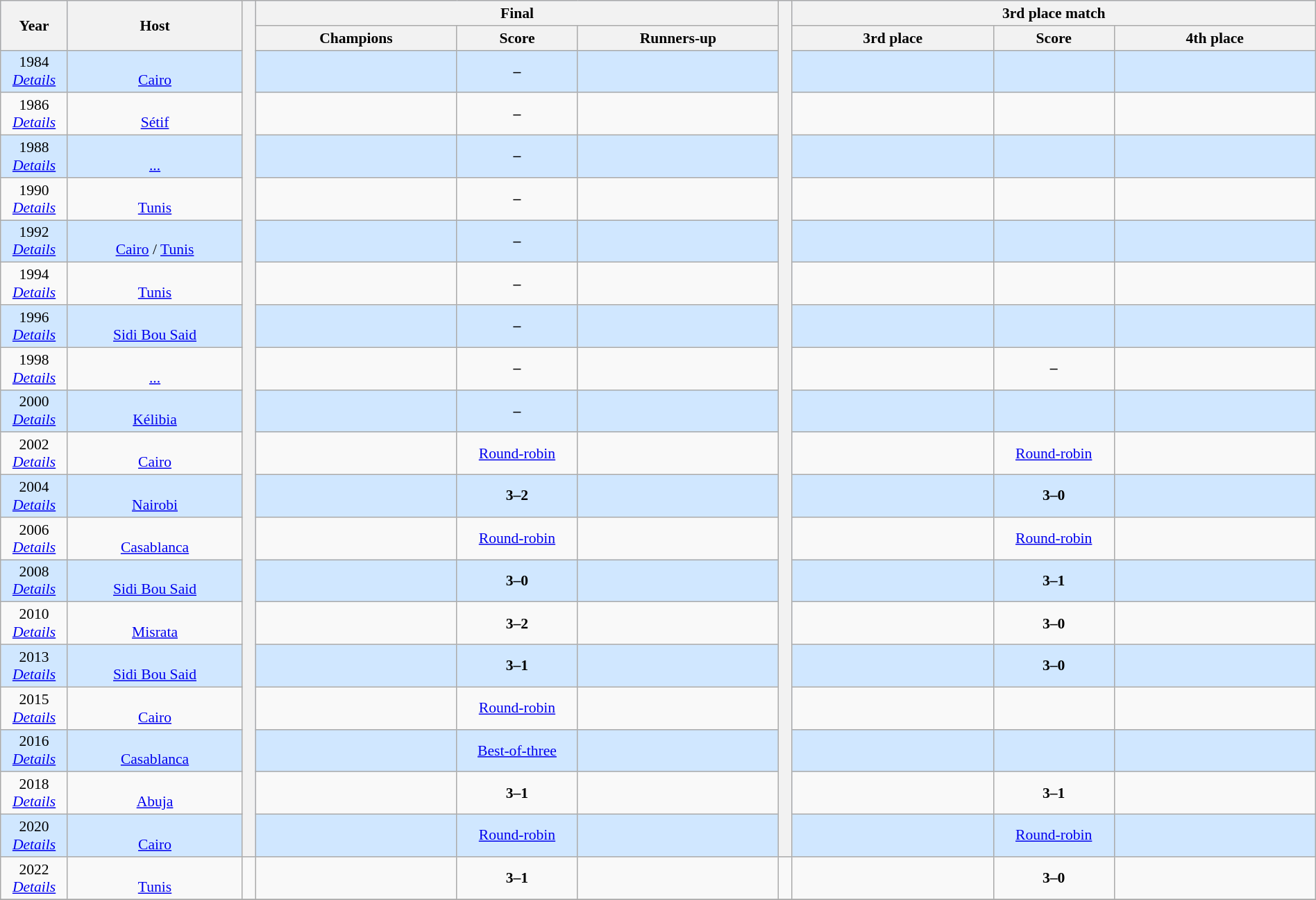<table class="wikitable" style="font-size:90%; width:100%; text-align:center;">
<tr bgcolor=#c1d8ff>
<th rowspan=2 width=5%>Year</th>
<th rowspan=2 width=13%>Host</th>
<th width=1% rowspan=21 bgcolor=#ffffff></th>
<th colspan=3>Final</th>
<th width=1% rowspan=21 bgcolor=#ffffff></th>
<th colspan=3>3rd place match</th>
</tr>
<tr bgcolor=#efefef>
<th width=15%>Champions</th>
<th width=9%>Score</th>
<th width=15%>Runners-up</th>
<th width=15%>3rd place</th>
<th width=9%>Score</th>
<th width=15%>4th place</th>
</tr>
<tr bgcolor=#d0e7ff>
<td>1984<br><em><a href='#'>Details</a></em></td>
<td><br><a href='#'>Cairo</a></td>
<td><strong></strong></td>
<td><strong>–</strong></td>
<td></td>
<td></td>
<td></td>
<td></td>
</tr>
<tr>
<td>1986<br><em><a href='#'>Details</a></em></td>
<td><br><a href='#'>Sétif</a></td>
<td><strong></strong></td>
<td><strong>–</strong></td>
<td></td>
<td></td>
<td></td>
<td></td>
</tr>
<tr bgcolor=#d0e7ff>
<td>1988<br><em><a href='#'>Details</a></em></td>
<td><br><a href='#'>...</a></td>
<td><strong></strong></td>
<td><strong>–</strong></td>
<td></td>
<td></td>
<td></td>
<td></td>
</tr>
<tr>
<td>1990<br><em><a href='#'>Details</a></em></td>
<td><br><a href='#'>Tunis</a></td>
<td><strong></strong></td>
<td><strong>–</strong></td>
<td></td>
<td></td>
<td></td>
<td></td>
</tr>
<tr bgcolor=#d0e7ff>
<td>1992<br><em><a href='#'>Details</a></em></td>
<td> <br><a href='#'>Cairo</a> / <a href='#'>Tunis</a></td>
<td><strong></strong></td>
<td><strong>–</strong></td>
<td></td>
<td></td>
<td></td>
<td></td>
</tr>
<tr>
<td>1994<br><em><a href='#'>Details</a></em></td>
<td><br><a href='#'>Tunis</a></td>
<td><strong></strong></td>
<td><strong>–</strong></td>
<td></td>
<td></td>
<td></td>
<td></td>
</tr>
<tr bgcolor=#d0e7ff>
<td>1996<br><em><a href='#'>Details</a></em></td>
<td><br><a href='#'>Sidi Bou Said</a></td>
<td><strong></strong></td>
<td><strong>–</strong></td>
<td></td>
<td></td>
<td></td>
<td></td>
</tr>
<tr>
<td>1998<br><em><a href='#'>Details</a></em></td>
<td><br><a href='#'>...</a></td>
<td><strong></strong></td>
<td><strong>–</strong></td>
<td></td>
<td></td>
<td><strong>–</strong></td>
<td></td>
</tr>
<tr bgcolor=#d0e7ff>
<td>2000<br><em><a href='#'>Details</a></em></td>
<td><br><a href='#'>Kélibia</a></td>
<td><strong></strong></td>
<td><strong>–</strong></td>
<td></td>
<td></td>
<td></td>
<td></td>
</tr>
<tr>
<td>2002<br><em><a href='#'>Details</a></em></td>
<td><br><a href='#'>Cairo</a></td>
<td><strong></strong></td>
<td><a href='#'>Round-robin</a></td>
<td></td>
<td></td>
<td><a href='#'>Round-robin</a></td>
<td></td>
</tr>
<tr bgcolor=#d0e7ff>
<td>2004<br><em><a href='#'>Details</a></em></td>
<td><br><a href='#'>Nairobi</a></td>
<td><strong></strong></td>
<td><strong>3–2</strong></td>
<td></td>
<td></td>
<td><strong>3–0</strong></td>
<td></td>
</tr>
<tr>
<td>2006<br><em><a href='#'>Details</a></em></td>
<td><br><a href='#'>Casablanca</a></td>
<td><strong></strong></td>
<td><a href='#'>Round-robin</a></td>
<td></td>
<td></td>
<td><a href='#'>Round-robin</a></td>
<td></td>
</tr>
<tr bgcolor=#d0e7ff>
<td>2008<br><em><a href='#'>Details</a></em></td>
<td><br><a href='#'>Sidi Bou Said</a></td>
<td><strong></strong></td>
<td><strong>3–0</strong></td>
<td></td>
<td></td>
<td><strong>3–1</strong></td>
<td></td>
</tr>
<tr>
<td>2010<br><em><a href='#'>Details</a></em></td>
<td><br><a href='#'>Misrata</a></td>
<td><strong></strong></td>
<td><strong>3–2</strong></td>
<td></td>
<td></td>
<td><strong>3–0</strong></td>
<td></td>
</tr>
<tr bgcolor=#d0e7ff>
<td>2013<br><em><a href='#'>Details</a></em></td>
<td><br><a href='#'>Sidi Bou Said</a></td>
<td><strong></strong></td>
<td><strong>3–1</strong></td>
<td></td>
<td></td>
<td><strong>3–0</strong></td>
<td></td>
</tr>
<tr>
<td>2015<br><em><a href='#'>Details</a></em></td>
<td><br><a href='#'>Cairo</a></td>
<td><strong></strong></td>
<td><a href='#'>Round-robin</a></td>
<td></td>
<td></td>
<td></td>
<td></td>
</tr>
<tr bgcolor=#d0e7ff>
<td>2016<br><em><a href='#'>Details</a></em></td>
<td><br><a href='#'>Casablanca</a></td>
<td><strong></strong></td>
<td><a href='#'>Best-of-three</a></td>
<td></td>
<td></td>
<td></td>
<td></td>
</tr>
<tr>
<td>2018<br><em><a href='#'>Details</a></em></td>
<td><br><a href='#'>Abuja</a></td>
<td><strong></strong></td>
<td><strong>3–1</strong></td>
<td></td>
<td></td>
<td><strong>3–1</strong></td>
<td></td>
</tr>
<tr bgcolor=#d0e7ff>
<td>2020<br><em><a href='#'>Details</a></em></td>
<td><br><a href='#'>Cairo</a></td>
<td><strong></strong></td>
<td><a href='#'>Round-robin</a></td>
<td></td>
<td></td>
<td><a href='#'>Round-robin</a></td>
<td></td>
</tr>
<tr>
<td>2022<br><em><a href='#'>Details</a></em></td>
<td><br><a href='#'>Tunis</a></td>
<td></td>
<td><strong></strong></td>
<td><strong>3–1</strong></td>
<td></td>
<td></td>
<td></td>
<td><strong>3–0</strong></td>
<td></td>
</tr>
<tr bgcolor=#d0e7ff>
</tr>
<tr>
</tr>
</table>
